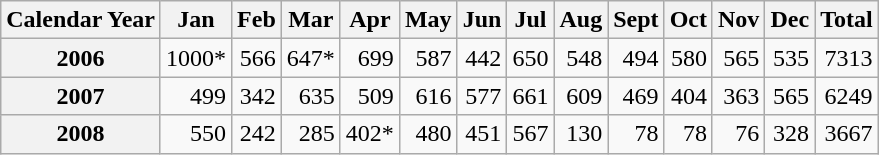<table class=wikitable>
<tr>
<th>Calendar Year</th>
<th>Jan</th>
<th>Feb</th>
<th>Mar</th>
<th>Apr</th>
<th>May</th>
<th>Jun</th>
<th>Jul</th>
<th>Aug</th>
<th>Sept</th>
<th>Oct</th>
<th>Nov</th>
<th>Dec</th>
<th>Total</th>
</tr>
<tr align=right>
<th>2006</th>
<td>1000*</td>
<td>566</td>
<td>647*</td>
<td>699</td>
<td>587</td>
<td>442</td>
<td>650</td>
<td>548</td>
<td>494</td>
<td>580</td>
<td>565</td>
<td>535</td>
<td>7313</td>
</tr>
<tr align=right>
<th>2007</th>
<td>499</td>
<td>342</td>
<td>635</td>
<td>509</td>
<td>616</td>
<td>577</td>
<td>661</td>
<td>609</td>
<td>469</td>
<td>404</td>
<td>363</td>
<td>565</td>
<td>6249</td>
</tr>
<tr align=right>
<th>2008</th>
<td>550</td>
<td>242</td>
<td>285</td>
<td>402*</td>
<td>480</td>
<td>451</td>
<td>567</td>
<td>130</td>
<td>78</td>
<td>78</td>
<td>76</td>
<td>328</td>
<td>3667</td>
</tr>
</table>
